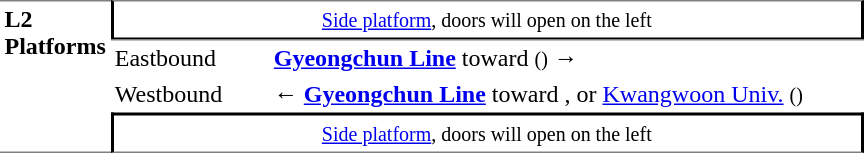<table table border=0 cellspacing=0 cellpadding=3>
<tr>
<td style="border-top:solid 1px gray;border-bottom:solid 1px gray;" width=50 rowspan=10 valign=top><strong>L2<br>Platforms</strong></td>
<td style="border-top:solid 1px gray;border-right:solid 2px black;border-left:solid 2px black;border-bottom:solid 1px black;text-align:center;" colspan=2><small><a href='#'>Side platform</a>, doors will open on the left</small></td>
</tr>
<tr>
<td style="border-bottom:solid 0px gray;border-top:solid 1px gray;" width=100>Eastbound</td>
<td style="border-bottom:solid 0px gray;border-top:solid 1px gray;" width=390> <a href='#'><span><strong>Gyeongchun Line</strong></span></a> toward  <small>()</small> →</td>
</tr>
<tr>
<td>Westbound</td>
<td>← <a href='#'><span><strong>Gyeongchun Line</strong></span></a> toward ,  or <a href='#'>Kwangwoon Univ.</a>  <small>()</small></td>
</tr>
<tr>
<td style="border-top:solid 2px black;border-right:solid 2px black;border-left:solid 2px black;border-bottom:solid 1px gray;text-align:center;" colspan=2><small><a href='#'>Side platform</a>, doors will open on the left</small></td>
</tr>
</table>
